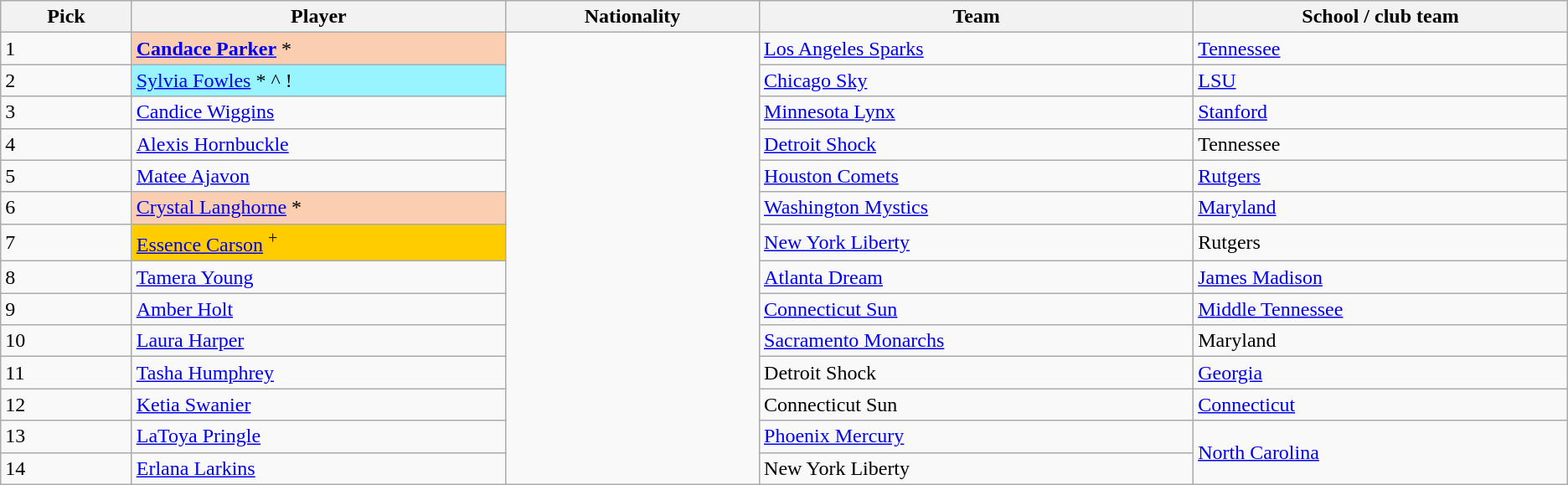<table class="wikitable sortable">
<tr>
<th width=100>Pick</th>
<th width=300>Player</th>
<th width=200>Nationality</th>
<th width=350>Team</th>
<th width=300>School / club team</th>
</tr>
<tr>
<td>1</td>
<td bgcolor="#FBCEB1"><strong><a href='#'>Candace Parker</a></strong> *</td>
<td rowspan=14></td>
<td><a href='#'>Los Angeles Sparks</a></td>
<td><a href='#'>Tennessee</a></td>
</tr>
<tr>
<td>2</td>
<td bgcolor=#98f5ff><a href='#'>Sylvia Fowles</a> * ^ !</td>
<td><a href='#'>Chicago Sky</a></td>
<td><a href='#'>LSU</a></td>
</tr>
<tr>
<td>3</td>
<td><a href='#'>Candice Wiggins</a></td>
<td><a href='#'>Minnesota Lynx</a></td>
<td><a href='#'>Stanford</a></td>
</tr>
<tr>
<td>4</td>
<td><a href='#'>Alexis Hornbuckle</a></td>
<td><a href='#'>Detroit Shock</a> </td>
<td>Tennessee</td>
</tr>
<tr>
<td>5</td>
<td><a href='#'>Matee Ajavon</a></td>
<td><a href='#'>Houston Comets</a></td>
<td><a href='#'>Rutgers</a></td>
</tr>
<tr>
<td>6</td>
<td bgcolor="#FBCEB1"><a href='#'>Crystal Langhorne</a> *</td>
<td><a href='#'>Washington Mystics</a></td>
<td><a href='#'>Maryland</a></td>
</tr>
<tr>
<td>7</td>
<td bgcolor=#FFCC00><a href='#'>Essence Carson</a> <sup>+</sup></td>
<td><a href='#'>New York Liberty</a></td>
<td>Rutgers</td>
</tr>
<tr>
<td>8</td>
<td><a href='#'>Tamera Young</a></td>
<td><a href='#'>Atlanta Dream</a> </td>
<td><a href='#'>James Madison</a></td>
</tr>
<tr>
<td>9</td>
<td><a href='#'>Amber Holt</a></td>
<td><a href='#'>Connecticut Sun</a></td>
<td><a href='#'>Middle Tennessee</a></td>
</tr>
<tr>
<td>10</td>
<td><a href='#'>Laura Harper</a></td>
<td><a href='#'>Sacramento Monarchs</a></td>
<td>Maryland</td>
</tr>
<tr>
<td>11</td>
<td><a href='#'>Tasha Humphrey</a></td>
<td>Detroit Shock </td>
<td><a href='#'>Georgia</a></td>
</tr>
<tr>
<td>12</td>
<td><a href='#'>Ketia Swanier</a></td>
<td>Connecticut Sun </td>
<td><a href='#'>Connecticut</a></td>
</tr>
<tr>
<td>13</td>
<td><a href='#'>LaToya Pringle</a></td>
<td><a href='#'>Phoenix Mercury</a></td>
<td rowspan=2><a href='#'>North Carolina</a></td>
</tr>
<tr>
<td>14</td>
<td><a href='#'>Erlana Larkins</a></td>
<td>New York Liberty </td>
</tr>
</table>
